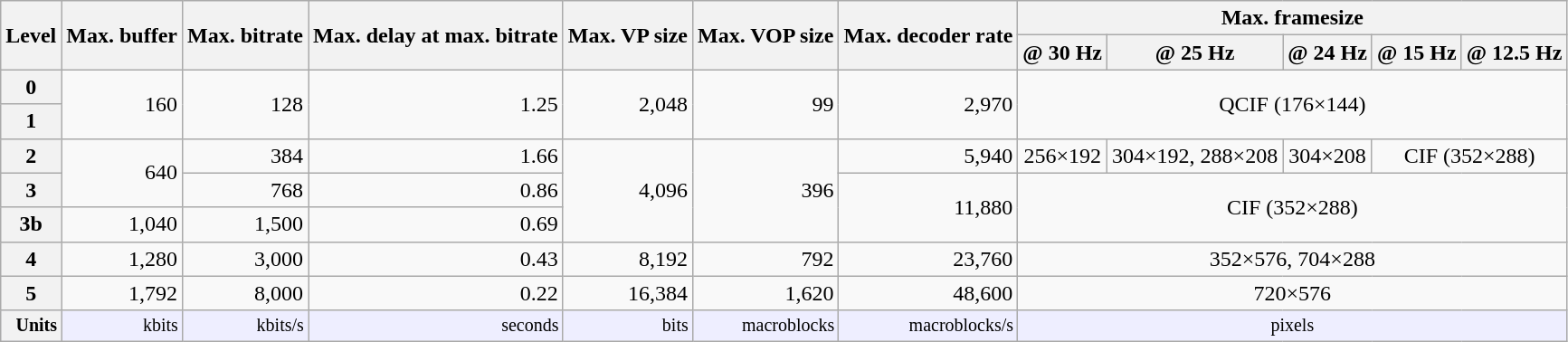<table class="wikitable">
<tr>
<th scope="col" rowspan="2">Level</th>
<th scope="col" rowspan="2">Max. buffer</th>
<th scope="col" rowspan="2">Max. bitrate</th>
<th scope="col" rowspan="2">Max. delay at max. bitrate</th>
<th scope="col" rowspan="2">Max. VP size</th>
<th scope="col" rowspan="2">Max. VOP size</th>
<th scope="col" rowspan="2">Max. decoder rate</th>
<th scope="col" colspan="5">Max. framesize</th>
</tr>
<tr>
<th scope="col">@ 30 Hz</th>
<th scope="col">@ 25 Hz</th>
<th scope="col">@ 24 Hz</th>
<th scope="col">@ 15 Hz</th>
<th scope="col">@ 12.5 Hz</th>
</tr>
<tr>
<th>0</th>
<td rowspan="2" style="text-align:right">160</td>
<td rowspan="2" style="text-align:right">128</td>
<td rowspan="2" style="text-align:right">1.25</td>
<td rowspan="2" style="text-align:right">2,048</td>
<td rowspan="2" style="text-align:right">99</td>
<td rowspan="2" style="text-align:right">2,970</td>
<td rowspan="2" colspan="5" style="text-align:center">QCIF (176×144)</td>
</tr>
<tr>
<th>1</th>
</tr>
<tr>
<th>2</th>
<td rowspan="2" style="text-align:right">640</td>
<td style="text-align:right">384</td>
<td style="text-align:right">1.66</td>
<td rowspan="3" style="text-align:right">4,096</td>
<td rowspan="3" style="text-align:right">396</td>
<td style="text-align:right">5,940</td>
<td style="text-align:center">256×192</td>
<td style="text-align:center">304×192, 288×208</td>
<td style="text-align:center">304×208</td>
<td colspan="2" style="text-align:center">CIF (352×288)</td>
</tr>
<tr>
<th>3</th>
<td style="text-align:right">768</td>
<td style="text-align:right">0.86</td>
<td rowspan="2" style="text-align:right">11,880</td>
<td rowspan="2" colspan="5" style="text-align:center">CIF (352×288)</td>
</tr>
<tr>
<th>3b</th>
<td style="text-align:right">1,040</td>
<td style="text-align:right">1,500</td>
<td style="text-align:right">0.69</td>
</tr>
<tr>
<th>4</th>
<td style="text-align:right">1,280</td>
<td style="text-align:right">3,000</td>
<td style="text-align:right">0.43</td>
<td style="text-align:right">8,192</td>
<td style="text-align:right">792</td>
<td style="text-align:right">23,760</td>
<td colspan="5" style="text-align:center">352×576, 704×288</td>
</tr>
<tr>
<th>5</th>
<td style="text-align:right">1,792</td>
<td style="text-align:right">8,000</td>
<td style="text-align:right">0.22</td>
<td style="text-align:right">16,384</td>
<td style="text-align:right">1,620</td>
<td style="text-align:right">48,600</td>
<td colspan="5" style="text-align:center">720×576</td>
</tr>
<tr style="background:#EEEEFF;font-size:smaller">
<th scope="row" style="text-align:right">Units</th>
<td scope="col" style="text-align:right">kbits</td>
<td scope="col" style="text-align:right">kbits/s</td>
<td scope="col" style="text-align:right">seconds</td>
<td scope="col" style="text-align:right">bits</td>
<td scope="col" style="text-align:right">macroblocks</td>
<td scope="col" style="text-align:right">macroblocks/s</td>
<td scope="col" colspan="5" style="text-align:center">pixels</td>
</tr>
</table>
